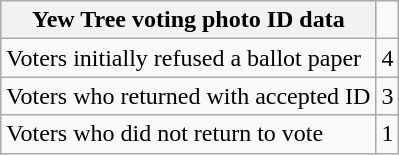<table class="wikitable">
<tr>
<th>Yew Tree voting photo ID data</th>
</tr>
<tr>
<td style="text-align:left">Voters initially refused a ballot paper</td>
<td style="text-align:center">4</td>
</tr>
<tr>
<td style="text-align:left">Voters who returned with accepted ID</td>
<td style="text-align:center">3</td>
</tr>
<tr>
<td style="text-align:left">Voters who did not return to vote</td>
<td style="text-align:center">1</td>
</tr>
</table>
